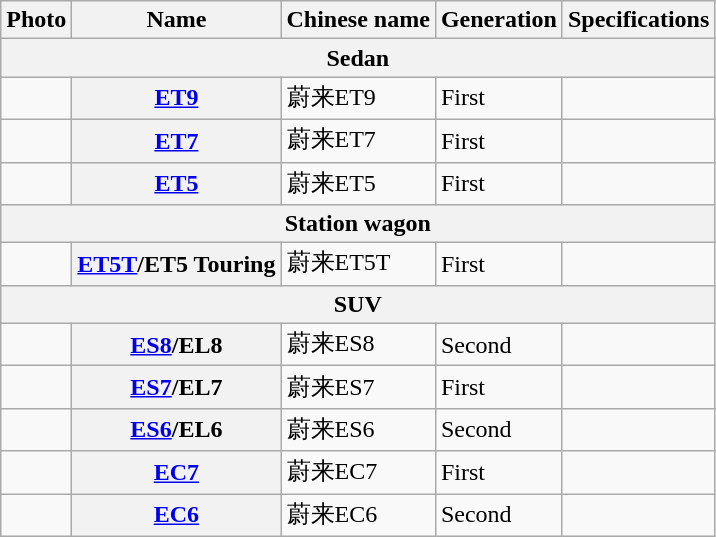<table class="wikitable">
<tr>
<th>Photo</th>
<th>Name</th>
<th>Chinese name</th>
<th>Generation</th>
<th>Specifications</th>
</tr>
<tr>
<th colspan="5">Sedan</th>
</tr>
<tr>
<td></td>
<th><a href='#'>ET9</a></th>
<td>蔚来ET9</td>
<td>First</td>
<td></td>
</tr>
<tr>
<td></td>
<th><a href='#'>ET7</a></th>
<td>蔚来ET7</td>
<td>First</td>
<td></td>
</tr>
<tr>
<td></td>
<th><a href='#'>ET5</a></th>
<td>蔚来ET5</td>
<td>First</td>
<td></td>
</tr>
<tr>
<th colspan="5">Station wagon</th>
</tr>
<tr>
<td></td>
<th><a href='#'>ET5T</a>/ET5 Touring</th>
<td>蔚来ET5T</td>
<td>First</td>
<td></td>
</tr>
<tr>
<th colspan="5">SUV</th>
</tr>
<tr>
<td></td>
<th><a href='#'>ES8</a>/EL8</th>
<td>蔚来ES8</td>
<td>Second</td>
<td></td>
</tr>
<tr>
<td></td>
<th><a href='#'>ES7</a>/EL7</th>
<td>蔚来ES7</td>
<td>First</td>
<td></td>
</tr>
<tr>
<td></td>
<th><a href='#'>ES6</a>/EL6</th>
<td>蔚来ES6</td>
<td>Second</td>
<td></td>
</tr>
<tr>
<td></td>
<th><a href='#'>EC7</a></th>
<td>蔚来EC7</td>
<td>First</td>
<td></td>
</tr>
<tr>
<td></td>
<th><a href='#'>EC6</a></th>
<td>蔚来EC6</td>
<td>Second</td>
<td></td>
</tr>
</table>
